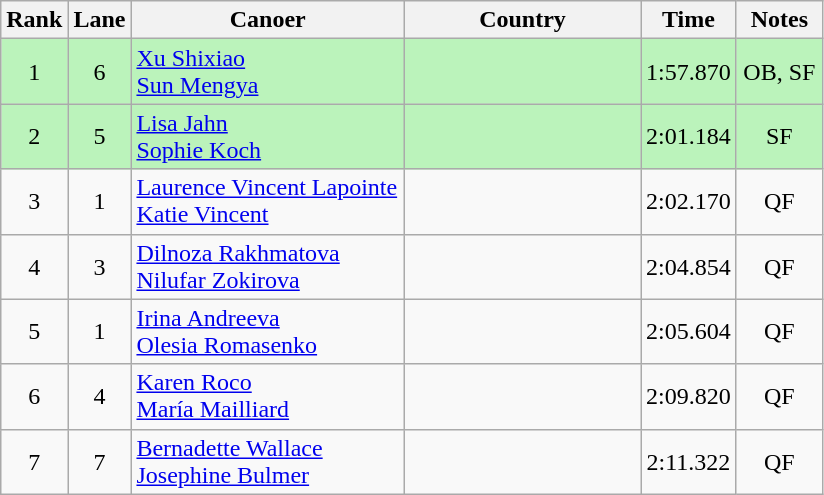<table class="wikitable" style="text-align:center;">
<tr>
<th width=30>Rank</th>
<th width=30>Lane</th>
<th width=175>Canoer</th>
<th width=150>Country</th>
<th width=30>Time</th>
<th width=50>Notes</th>
</tr>
<tr bgcolor=bbf3bb>
<td>1</td>
<td>6</td>
<td align=left><a href='#'>Xu Shixiao</a><br><a href='#'>Sun Mengya</a></td>
<td align=left></td>
<td>1:57.870</td>
<td>OB, SF</td>
</tr>
<tr bgcolor=bbf3bb>
<td>2</td>
<td>5</td>
<td align=left><a href='#'>Lisa Jahn</a><br><a href='#'>Sophie Koch</a></td>
<td align=left></td>
<td>2:01.184</td>
<td>SF</td>
</tr>
<tr>
<td>3</td>
<td>1</td>
<td align=left><a href='#'>Laurence Vincent Lapointe</a><br><a href='#'>Katie Vincent</a></td>
<td align=left></td>
<td>2:02.170</td>
<td>QF</td>
</tr>
<tr>
<td>4</td>
<td>3</td>
<td align=left><a href='#'>Dilnoza Rakhmatova</a><br><a href='#'>Nilufar Zokirova</a></td>
<td align=left></td>
<td>2:04.854</td>
<td>QF</td>
</tr>
<tr>
<td>5</td>
<td>1</td>
<td align=left><a href='#'>Irina Andreeva</a><br><a href='#'>Olesia Romasenko</a></td>
<td align=left></td>
<td>2:05.604</td>
<td>QF</td>
</tr>
<tr>
<td>6</td>
<td>4</td>
<td align=left><a href='#'>Karen Roco</a><br><a href='#'>María Mailliard</a></td>
<td align=left></td>
<td>2:09.820</td>
<td>QF</td>
</tr>
<tr>
<td>7</td>
<td>7</td>
<td align=left><a href='#'>Bernadette Wallace</a><br><a href='#'>Josephine Bulmer</a></td>
<td align=left></td>
<td>2:11.322</td>
<td>QF</td>
</tr>
</table>
